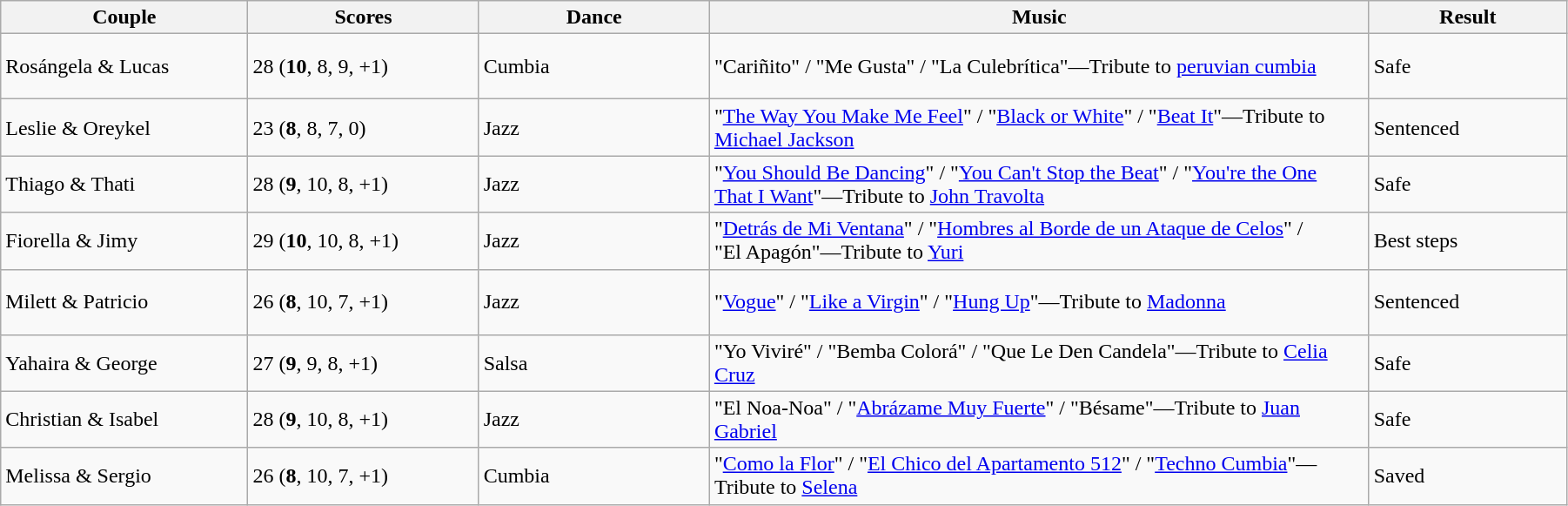<table class="wikitable sortable" style="width:95%; white-space:nowrap">
<tr>
<th style="width:15%;">Couple</th>
<th style="width:14%;">Scores</th>
<th style="width:14%;">Dance</th>
<th style="width:40%;">Music</th>
<th style="width:12%;">Result</th>
</tr>
<tr style="height:50px">
<td>Rosángela & Lucas</td>
<td>28 (<strong>10</strong>, 8, 9, +1)</td>
<td>Cumbia</td>
<td>"Cariñito" / "Me Gusta" / "La Culebrítica"—Tribute to <a href='#'>peruvian cumbia</a></td>
<td>Safe</td>
</tr>
<tr>
<td>Leslie & Oreykel</td>
<td>23 (<strong>8</strong>, 8, 7, 0)</td>
<td>Jazz</td>
<td>"<a href='#'>The Way You Make Me Feel</a>" / "<a href='#'>Black or White</a>" / "<a href='#'>Beat It</a>"—Tribute to<br><a href='#'>Michael Jackson</a></td>
<td>Sentenced</td>
</tr>
<tr>
<td>Thiago & Thati</td>
<td>28 (<strong>9</strong>, 10, 8, +1)</td>
<td>Jazz</td>
<td>"<a href='#'>You Should Be Dancing</a>" / "<a href='#'>You Can't Stop the Beat</a>" / "<a href='#'>You're the One<br>That I Want</a>"—Tribute to <a href='#'>John Travolta</a></td>
<td>Safe</td>
</tr>
<tr>
<td>Fiorella & Jimy</td>
<td>29 (<strong>10</strong>, 10, 8, +1)</td>
<td>Jazz</td>
<td>"<a href='#'>Detrás de Mi Ventana</a>" / "<a href='#'>Hombres al Borde de un Ataque de Celos</a>" /<br>"El Apagón"—Tribute to <a href='#'>Yuri</a></td>
<td>Best steps</td>
</tr>
<tr style="height:50px">
<td>Milett & Patricio</td>
<td>26 (<strong>8</strong>, 10, 7, +1)</td>
<td>Jazz</td>
<td>"<a href='#'>Vogue</a>" / "<a href='#'>Like a Virgin</a>" / "<a href='#'>Hung Up</a>"—Tribute to <a href='#'>Madonna</a></td>
<td>Sentenced</td>
</tr>
<tr>
<td>Yahaira & George</td>
<td>27 (<strong>9</strong>, 9, 8, +1)</td>
<td>Salsa</td>
<td>"Yo Viviré" / "Bemba Colorá" / "Que Le Den Candela"—Tribute to <a href='#'>Celia<br>Cruz</a></td>
<td>Safe</td>
</tr>
<tr>
<td>Christian & Isabel</td>
<td>28 (<strong>9</strong>, 10, 8, +1)</td>
<td>Jazz</td>
<td>"El Noa-Noa" / "<a href='#'>Abrázame Muy Fuerte</a>" / "Bésame"—Tribute to <a href='#'>Juan<br>Gabriel</a></td>
<td>Safe</td>
</tr>
<tr>
<td>Melissa & Sergio</td>
<td>26 (<strong>8</strong>, 10, 7, +1)</td>
<td>Cumbia</td>
<td>"<a href='#'>Como la Flor</a>" / "<a href='#'>El Chico del Apartamento 512</a>" / "<a href='#'>Techno Cumbia</a>"—<br>Tribute to <a href='#'>Selena</a></td>
<td>Saved</td>
</tr>
</table>
